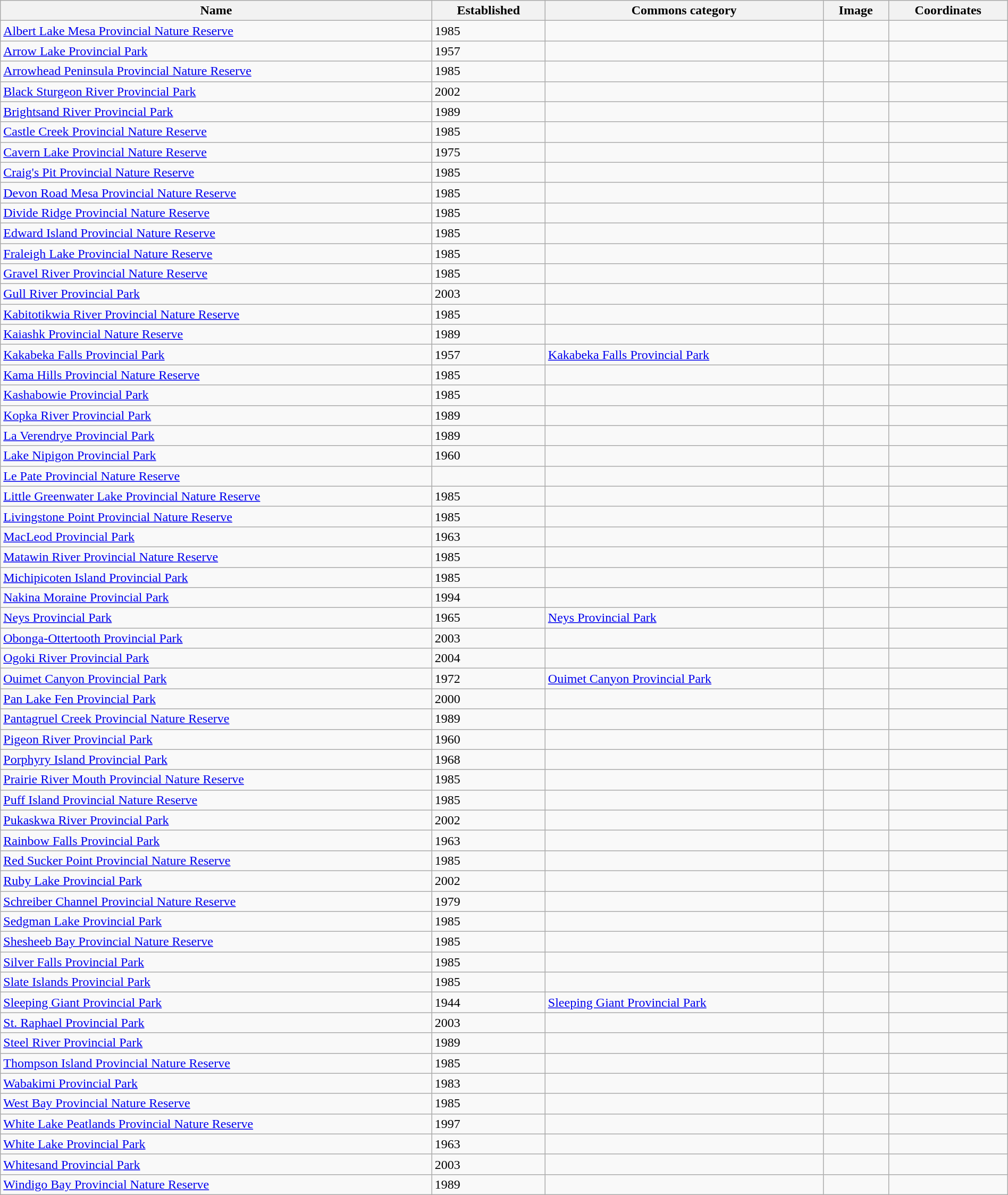<table class='wikitable sortable' style="width:100%">
<tr>
<th>Name</th>
<th>Established</th>
<th>Commons category</th>
<th>Image</th>
<th>Coordinates</th>
</tr>
<tr>
<td><a href='#'>Albert Lake Mesa Provincial Nature Reserve</a></td>
<td>1985</td>
<td></td>
<td></td>
<td></td>
</tr>
<tr>
<td><a href='#'>Arrow Lake Provincial Park</a></td>
<td>1957</td>
<td></td>
<td></td>
<td></td>
</tr>
<tr>
<td><a href='#'>Arrowhead Peninsula Provincial Nature Reserve</a></td>
<td>1985</td>
<td></td>
<td></td>
<td></td>
</tr>
<tr>
<td><a href='#'>Black Sturgeon River Provincial Park</a></td>
<td>2002</td>
<td></td>
<td></td>
<td></td>
</tr>
<tr>
<td><a href='#'>Brightsand River Provincial Park</a></td>
<td>1989</td>
<td></td>
<td></td>
<td></td>
</tr>
<tr>
<td><a href='#'>Castle Creek Provincial Nature Reserve</a></td>
<td>1985</td>
<td></td>
<td></td>
<td></td>
</tr>
<tr>
<td><a href='#'>Cavern Lake Provincial Nature Reserve</a></td>
<td>1975</td>
<td></td>
<td></td>
<td></td>
</tr>
<tr>
<td><a href='#'>Craig's Pit Provincial Nature Reserve</a></td>
<td>1985</td>
<td></td>
<td></td>
<td></td>
</tr>
<tr>
<td><a href='#'>Devon Road Mesa Provincial Nature Reserve</a></td>
<td>1985</td>
<td></td>
<td></td>
<td></td>
</tr>
<tr>
<td><a href='#'>Divide Ridge Provincial Nature Reserve</a></td>
<td>1985</td>
<td></td>
<td></td>
<td></td>
</tr>
<tr>
<td><a href='#'>Edward Island Provincial Nature Reserve</a></td>
<td>1985</td>
<td></td>
<td></td>
<td></td>
</tr>
<tr>
<td><a href='#'>Fraleigh Lake Provincial Nature Reserve</a></td>
<td>1985</td>
<td></td>
<td></td>
<td></td>
</tr>
<tr>
<td><a href='#'>Gravel River Provincial Nature Reserve</a></td>
<td>1985</td>
<td></td>
<td></td>
<td></td>
</tr>
<tr>
<td><a href='#'>Gull River Provincial Park</a></td>
<td>2003</td>
<td></td>
<td></td>
<td></td>
</tr>
<tr>
<td><a href='#'>Kabitotikwia River Provincial Nature Reserve</a></td>
<td>1985</td>
<td></td>
<td></td>
<td></td>
</tr>
<tr>
<td><a href='#'>Kaiashk Provincial Nature Reserve</a></td>
<td>1989</td>
<td></td>
<td></td>
<td></td>
</tr>
<tr>
<td><a href='#'>Kakabeka Falls Provincial Park</a></td>
<td>1957</td>
<td><a href='#'>Kakabeka Falls Provincial Park</a></td>
<td></td>
<td></td>
</tr>
<tr>
<td><a href='#'>Kama Hills Provincial Nature Reserve</a></td>
<td>1985</td>
<td></td>
<td></td>
<td></td>
</tr>
<tr>
<td><a href='#'>Kashabowie Provincial Park</a></td>
<td>1985</td>
<td></td>
<td></td>
<td></td>
</tr>
<tr>
<td><a href='#'>Kopka River Provincial Park</a></td>
<td>1989</td>
<td></td>
<td></td>
<td></td>
</tr>
<tr>
<td><a href='#'>La Verendrye Provincial Park</a></td>
<td>1989</td>
<td></td>
<td></td>
<td></td>
</tr>
<tr>
<td><a href='#'>Lake Nipigon Provincial Park</a></td>
<td>1960</td>
<td></td>
<td></td>
<td></td>
</tr>
<tr>
<td><a href='#'>Le Pate Provincial Nature Reserve</a></td>
<td></td>
<td></td>
<td></td>
<td></td>
</tr>
<tr>
<td><a href='#'>Little Greenwater Lake Provincial Nature Reserve</a></td>
<td>1985</td>
<td></td>
<td></td>
<td></td>
</tr>
<tr>
<td><a href='#'>Livingstone Point Provincial Nature Reserve</a></td>
<td>1985</td>
<td></td>
<td></td>
<td></td>
</tr>
<tr>
<td><a href='#'>MacLeod Provincial Park</a></td>
<td>1963</td>
<td></td>
<td></td>
<td></td>
</tr>
<tr>
<td><a href='#'>Matawin River Provincial Nature Reserve</a></td>
<td>1985</td>
<td></td>
<td></td>
<td></td>
</tr>
<tr>
<td><a href='#'>Michipicoten Island Provincial Park</a></td>
<td>1985</td>
<td></td>
<td></td>
<td></td>
</tr>
<tr>
<td><a href='#'>Nakina Moraine Provincial Park</a></td>
<td>1994</td>
<td></td>
<td></td>
<td></td>
</tr>
<tr>
<td><a href='#'>Neys Provincial Park</a></td>
<td>1965</td>
<td><a href='#'>Neys Provincial Park</a></td>
<td></td>
<td></td>
</tr>
<tr>
<td><a href='#'>Obonga-Ottertooth Provincial Park</a></td>
<td>2003</td>
<td></td>
<td></td>
<td></td>
</tr>
<tr>
<td><a href='#'>Ogoki River Provincial Park</a></td>
<td>2004</td>
<td></td>
<td></td>
<td></td>
</tr>
<tr>
<td><a href='#'>Ouimet Canyon Provincial Park</a></td>
<td>1972</td>
<td><a href='#'>Ouimet Canyon Provincial Park</a></td>
<td></td>
<td></td>
</tr>
<tr>
<td><a href='#'>Pan Lake Fen Provincial Park</a></td>
<td>2000</td>
<td></td>
<td></td>
<td></td>
</tr>
<tr>
<td><a href='#'>Pantagruel Creek Provincial Nature Reserve</a></td>
<td>1989</td>
<td></td>
<td></td>
<td></td>
</tr>
<tr>
<td><a href='#'>Pigeon River Provincial Park</a></td>
<td>1960</td>
<td></td>
<td></td>
<td></td>
</tr>
<tr>
<td><a href='#'>Porphyry Island Provincial Park</a></td>
<td>1968</td>
<td></td>
<td></td>
<td></td>
</tr>
<tr>
<td><a href='#'>Prairie River Mouth Provincial Nature Reserve</a></td>
<td>1985</td>
<td></td>
<td></td>
<td></td>
</tr>
<tr>
<td><a href='#'>Puff Island Provincial Nature Reserve</a></td>
<td>1985</td>
<td></td>
<td></td>
<td></td>
</tr>
<tr>
<td><a href='#'>Pukaskwa River Provincial Park</a></td>
<td>2002</td>
<td></td>
<td></td>
<td></td>
</tr>
<tr>
<td><a href='#'>Rainbow Falls Provincial Park</a></td>
<td>1963</td>
<td></td>
<td></td>
<td></td>
</tr>
<tr>
<td><a href='#'>Red Sucker Point Provincial Nature Reserve</a></td>
<td>1985</td>
<td></td>
<td></td>
<td></td>
</tr>
<tr>
<td><a href='#'>Ruby Lake Provincial Park</a></td>
<td>2002</td>
<td></td>
<td></td>
<td></td>
</tr>
<tr>
<td><a href='#'>Schreiber Channel Provincial Nature Reserve</a></td>
<td>1979</td>
<td></td>
<td></td>
<td></td>
</tr>
<tr>
<td><a href='#'>Sedgman Lake Provincial Park</a></td>
<td>1985</td>
<td></td>
<td></td>
<td></td>
</tr>
<tr>
<td><a href='#'>Shesheeb Bay Provincial Nature Reserve</a></td>
<td>1985</td>
<td></td>
<td></td>
<td></td>
</tr>
<tr>
<td><a href='#'>Silver Falls Provincial Park</a></td>
<td>1985</td>
<td></td>
<td></td>
<td></td>
</tr>
<tr>
<td><a href='#'>Slate Islands Provincial Park</a></td>
<td>1985</td>
<td></td>
<td></td>
<td></td>
</tr>
<tr>
<td><a href='#'>Sleeping Giant Provincial Park</a></td>
<td>1944</td>
<td><a href='#'>Sleeping Giant Provincial Park</a></td>
<td></td>
<td></td>
</tr>
<tr>
<td><a href='#'>St. Raphael Provincial Park</a></td>
<td>2003</td>
<td></td>
<td></td>
<td></td>
</tr>
<tr>
<td><a href='#'>Steel River Provincial Park</a></td>
<td>1989</td>
<td></td>
<td></td>
<td></td>
</tr>
<tr>
<td><a href='#'>Thompson Island Provincial Nature Reserve</a></td>
<td>1985</td>
<td></td>
<td></td>
<td></td>
</tr>
<tr>
<td><a href='#'>Wabakimi Provincial Park</a></td>
<td>1983</td>
<td></td>
<td></td>
<td></td>
</tr>
<tr>
<td><a href='#'>West Bay Provincial Nature Reserve</a></td>
<td>1985</td>
<td></td>
<td></td>
<td></td>
</tr>
<tr>
<td><a href='#'>White Lake Peatlands Provincial Nature Reserve</a></td>
<td>1997</td>
<td></td>
<td></td>
<td></td>
</tr>
<tr>
<td><a href='#'>White Lake Provincial Park</a></td>
<td>1963</td>
<td></td>
<td></td>
<td></td>
</tr>
<tr>
<td><a href='#'>Whitesand Provincial Park</a></td>
<td>2003</td>
<td></td>
<td></td>
<td></td>
</tr>
<tr>
<td><a href='#'>Windigo Bay Provincial Nature Reserve</a></td>
<td>1989</td>
<td></td>
<td></td>
<td></td>
</tr>
</table>
